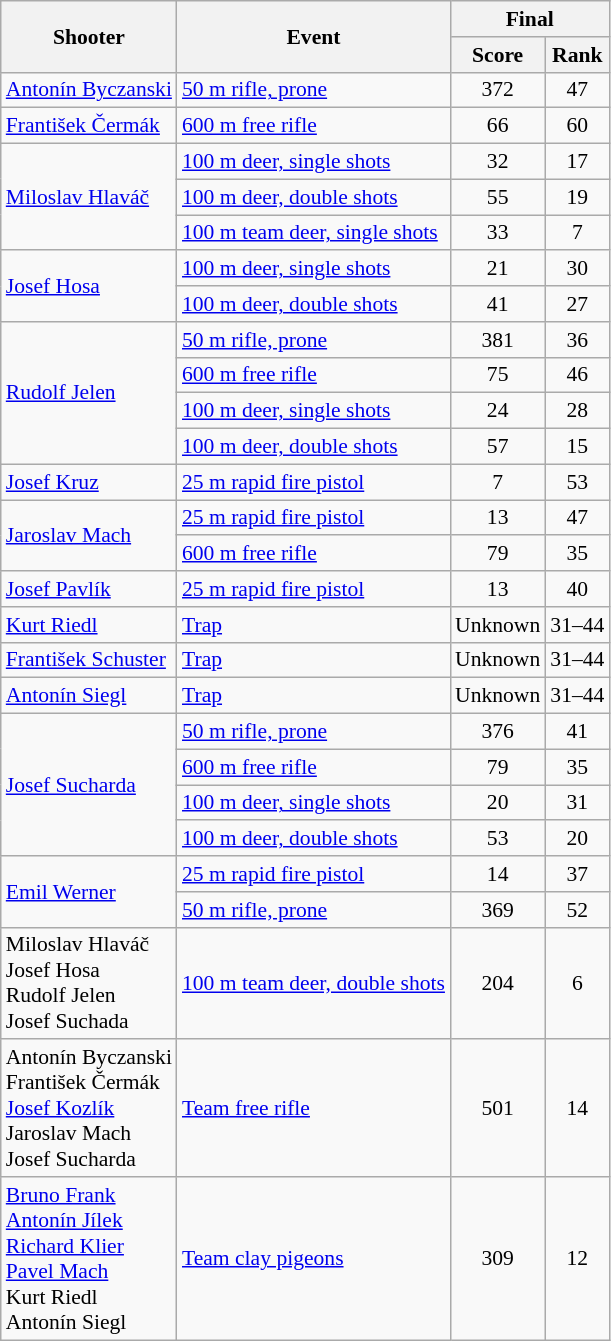<table class=wikitable style="font-size:90%">
<tr>
<th rowspan=2>Shooter</th>
<th rowspan=2>Event</th>
<th colspan=2>Final</th>
</tr>
<tr>
<th>Score</th>
<th>Rank</th>
</tr>
<tr>
<td><a href='#'>Antonín Byczanski</a></td>
<td><a href='#'>50 m rifle, prone</a></td>
<td align=center>372</td>
<td align=center>47</td>
</tr>
<tr>
<td><a href='#'>František Čermák</a></td>
<td><a href='#'>600 m free rifle</a></td>
<td align=center>66</td>
<td align=center>60</td>
</tr>
<tr>
<td rowspan=3><a href='#'>Miloslav Hlaváč</a></td>
<td><a href='#'>100 m deer, single shots</a></td>
<td align=center>32</td>
<td align=center>17</td>
</tr>
<tr>
<td><a href='#'>100 m deer, double shots</a></td>
<td align=center>55</td>
<td align=center>19</td>
</tr>
<tr>
<td><a href='#'>100 m team deer, single shots</a></td>
<td align=center>33</td>
<td align=center>7</td>
</tr>
<tr>
<td rowspan=2><a href='#'>Josef Hosa</a></td>
<td><a href='#'>100 m deer, single shots</a></td>
<td align=center>21</td>
<td align=center>30</td>
</tr>
<tr>
<td><a href='#'>100 m deer, double shots</a></td>
<td align=center>41</td>
<td align=center>27</td>
</tr>
<tr>
<td rowspan=4><a href='#'>Rudolf Jelen</a></td>
<td><a href='#'>50 m rifle, prone</a></td>
<td align=center>381</td>
<td align=center>36</td>
</tr>
<tr>
<td><a href='#'>600 m free rifle</a></td>
<td align=center>75</td>
<td align=center>46</td>
</tr>
<tr>
<td><a href='#'>100 m deer, single shots</a></td>
<td align=center>24</td>
<td align=center>28</td>
</tr>
<tr>
<td><a href='#'>100 m deer, double shots</a></td>
<td align=center>57</td>
<td align=center>15</td>
</tr>
<tr>
<td><a href='#'>Josef Kruz</a></td>
<td><a href='#'>25 m rapid fire pistol</a></td>
<td align=center>7</td>
<td align=center>53</td>
</tr>
<tr>
<td rowspan=2><a href='#'>Jaroslav Mach</a></td>
<td><a href='#'>25 m rapid fire pistol</a></td>
<td align=center>13</td>
<td align=center>47</td>
</tr>
<tr>
<td><a href='#'>600 m free rifle</a></td>
<td align=center>79</td>
<td align=center>35</td>
</tr>
<tr>
<td><a href='#'>Josef Pavlík</a></td>
<td><a href='#'>25 m rapid fire pistol</a></td>
<td align=center>13</td>
<td align=center>40</td>
</tr>
<tr>
<td><a href='#'>Kurt Riedl</a></td>
<td><a href='#'>Trap</a></td>
<td align=center>Unknown</td>
<td align=center>31–44</td>
</tr>
<tr>
<td><a href='#'>František Schuster</a></td>
<td><a href='#'>Trap</a></td>
<td align=center>Unknown</td>
<td align=center>31–44</td>
</tr>
<tr>
<td><a href='#'>Antonín Siegl</a></td>
<td><a href='#'>Trap</a></td>
<td align=center>Unknown</td>
<td align=center>31–44</td>
</tr>
<tr>
<td rowspan=4><a href='#'>Josef Sucharda</a></td>
<td><a href='#'>50 m rifle, prone</a></td>
<td align=center>376</td>
<td align=center>41</td>
</tr>
<tr>
<td><a href='#'>600 m free rifle</a></td>
<td align=center>79</td>
<td align=center>35</td>
</tr>
<tr>
<td><a href='#'>100 m deer, single shots</a></td>
<td align=center>20</td>
<td align=center>31</td>
</tr>
<tr>
<td><a href='#'>100 m deer, double shots</a></td>
<td align=center>53</td>
<td align=center>20</td>
</tr>
<tr>
<td rowspan=2><a href='#'>Emil Werner</a></td>
<td><a href='#'>25 m rapid fire pistol</a></td>
<td align=center>14</td>
<td align=center>37</td>
</tr>
<tr>
<td><a href='#'>50 m rifle, prone</a></td>
<td align=center>369</td>
<td align=center>52</td>
</tr>
<tr>
<td>Miloslav Hlaváč <br> Josef Hosa <br> Rudolf Jelen <br> Josef Suchada</td>
<td><a href='#'>100 m team deer, double shots</a></td>
<td align=center>204</td>
<td align=center>6</td>
</tr>
<tr>
<td>Antonín Byczanski <br> František Čermák <br> <a href='#'>Josef Kozlík</a> <br> Jaroslav Mach <br> Josef Sucharda</td>
<td><a href='#'>Team free rifle</a></td>
<td align=center>501</td>
<td align=center>14</td>
</tr>
<tr>
<td><a href='#'>Bruno Frank</a> <br> <a href='#'>Antonín Jílek</a> <br> <a href='#'>Richard Klier</a> <br> <a href='#'>Pavel Mach</a> <br> Kurt Riedl <br> Antonín Siegl</td>
<td><a href='#'>Team clay pigeons</a></td>
<td align=center>309</td>
<td align=center>12</td>
</tr>
</table>
